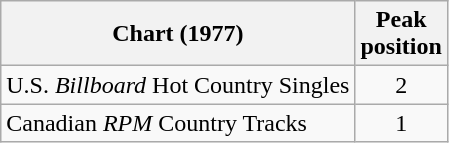<table class="wikitable">
<tr>
<th align="left">Chart (1977)</th>
<th align="center">Peak<br>position</th>
</tr>
<tr>
<td align="left">U.S. <em>Billboard</em> Hot Country Singles</td>
<td align="center">2</td>
</tr>
<tr>
<td align="left">Canadian <em>RPM</em> Country Tracks</td>
<td align="center">1</td>
</tr>
</table>
